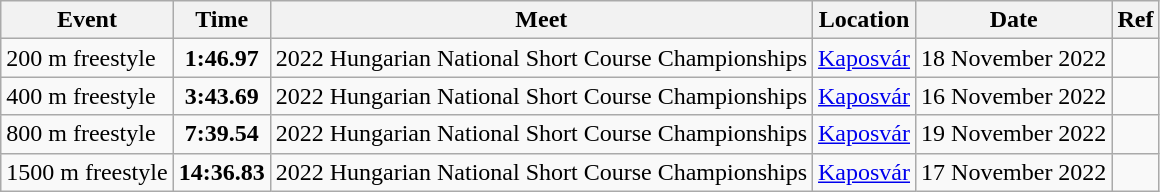<table class="wikitable">
<tr>
<th>Event</th>
<th>Time</th>
<th>Meet</th>
<th>Location</th>
<th>Date</th>
<th>Ref</th>
</tr>
<tr>
<td>200 m freestyle</td>
<td style="text-align:center;"><strong>1:46.97</strong></td>
<td>2022 Hungarian National Short Course Championships</td>
<td><a href='#'>Kaposvár</a></td>
<td>18 November 2022</td>
<td style="text-align:center;"></td>
</tr>
<tr>
<td>400 m freestyle</td>
<td style="text-align:center;"><strong>3:43.69</strong></td>
<td>2022 Hungarian National Short Course Championships</td>
<td><a href='#'>Kaposvár</a></td>
<td>16 November 2022</td>
<td style="text-align:center;"></td>
</tr>
<tr>
<td>800 m freestyle</td>
<td style="text-align:center;"><strong>7:39.54</strong></td>
<td>2022 Hungarian National Short Course Championships</td>
<td><a href='#'>Kaposvár</a></td>
<td>19 November 2022</td>
<td style="text-align:center;"></td>
</tr>
<tr>
<td>1500 m freestyle</td>
<td style="text-align:center;"><strong>14:36.83</strong></td>
<td>2022 Hungarian National Short Course Championships</td>
<td><a href='#'>Kaposvár</a></td>
<td>17 November 2022</td>
<td style="text-align:center;"></td>
</tr>
</table>
